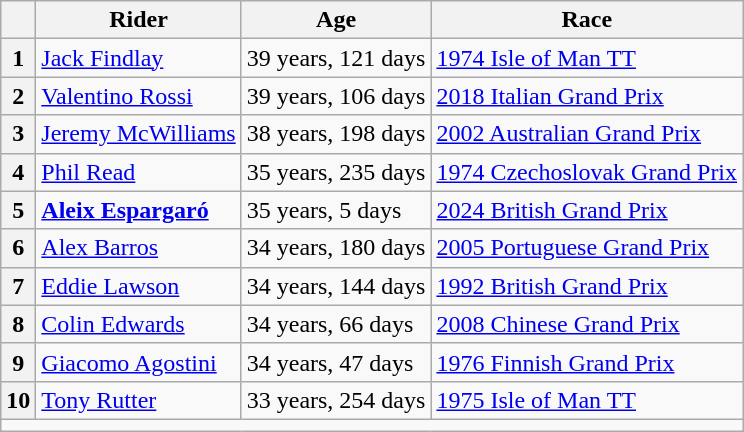<table class="wikitable">
<tr>
<th></th>
<th>Rider</th>
<th>Age</th>
<th>Race</th>
</tr>
<tr>
<th>1</th>
<td> <a href='#'>Jack Findlay</a></td>
<td>39 years, 121 days</td>
<td><a href='#'>1974 Isle of Man TT</a></td>
</tr>
<tr>
<th>2</th>
<td> <a href='#'>Valentino Rossi</a></td>
<td>39 years, 106 days</td>
<td><a href='#'>2018 Italian Grand Prix</a></td>
</tr>
<tr>
<th>3</th>
<td> <a href='#'>Jeremy McWilliams</a></td>
<td>38 years, 198 days</td>
<td><a href='#'>2002 Australian Grand Prix</a></td>
</tr>
<tr>
<th>4</th>
<td> <a href='#'>Phil Read</a></td>
<td>35 years, 235 days</td>
<td><a href='#'>1974 Czechoslovak Grand Prix</a></td>
</tr>
<tr>
<th>5</th>
<td> <strong><a href='#'>Aleix Espargaró</a></strong></td>
<td>35 years, 5 days</td>
<td><a href='#'>2024 British Grand Prix</a></td>
</tr>
<tr>
<th>6</th>
<td> <a href='#'>Alex Barros</a></td>
<td>34 years, 180 days</td>
<td><a href='#'>2005 Portuguese Grand Prix</a></td>
</tr>
<tr>
<th>7</th>
<td> <a href='#'>Eddie Lawson</a></td>
<td>34 years, 144 days</td>
<td><a href='#'>1992 British Grand Prix</a></td>
</tr>
<tr>
<th>8</th>
<td> <a href='#'>Colin Edwards</a></td>
<td>34 years, 66 days</td>
<td><a href='#'>2008 Chinese Grand Prix</a></td>
</tr>
<tr>
<th>9</th>
<td> <a href='#'>Giacomo Agostini</a></td>
<td>34 years, 47 days</td>
<td><a href='#'>1976 Finnish Grand Prix</a></td>
</tr>
<tr>
<th>10</th>
<td> <a href='#'>Tony Rutter</a></td>
<td>33 years, 254 days</td>
<td><a href='#'>1975 Isle of Man TT</a></td>
</tr>
<tr>
<td colspan=4></td>
</tr>
</table>
